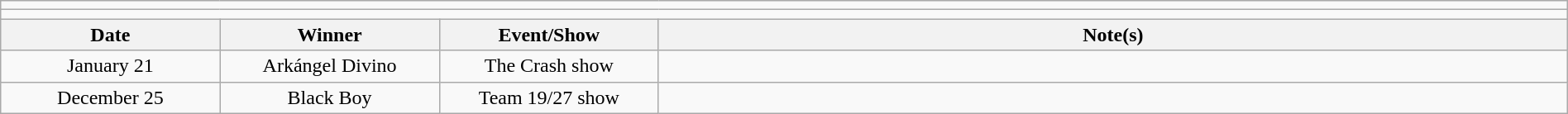<table class="wikitable" style="text-align:center; width:100%;">
<tr>
<td colspan="5"></td>
</tr>
<tr>
<td colspan="5"><strong></strong></td>
</tr>
<tr>
<th width=14%>Date</th>
<th width=14%>Winner</th>
<th width=14%>Event/Show</th>
<th width=58%>Note(s)</th>
</tr>
<tr>
<td>January 21</td>
<td>Arkángel Divino</td>
<td>The Crash show</td>
<td align=left></td>
</tr>
<tr>
<td>December 25</td>
<td>Black Boy</td>
<td>Team 19/27 show</td>
<td align=left></td>
</tr>
</table>
